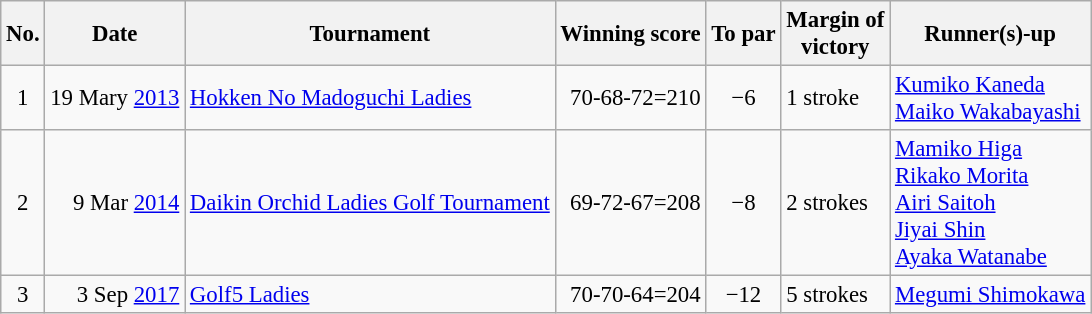<table class="wikitable" style="font-size:95%;">
<tr>
<th>No.</th>
<th>Date</th>
<th>Tournament</th>
<th>Winning score</th>
<th>To par</th>
<th>Margin of<br>victory</th>
<th>Runner(s)-up</th>
</tr>
<tr>
<td align=center>1</td>
<td align=right>19 Mary <a href='#'>2013</a></td>
<td><a href='#'>Hokken No Madoguchi Ladies</a></td>
<td align=right>70-68-72=210</td>
<td align=center>−6</td>
<td>1 stroke</td>
<td> <a href='#'>Kumiko Kaneda</a><br> <a href='#'>Maiko Wakabayashi</a></td>
</tr>
<tr>
<td align=center>2</td>
<td align=right>9 Mar <a href='#'>2014</a></td>
<td><a href='#'>Daikin Orchid Ladies Golf Tournament</a></td>
<td align=right>69-72-67=208</td>
<td align=center>−8</td>
<td>2 strokes</td>
<td> <a href='#'>Mamiko Higa</a><br> <a href='#'>Rikako Morita</a><br> <a href='#'>Airi Saitoh</a><br> <a href='#'>Jiyai Shin</a><br> <a href='#'>Ayaka Watanabe</a></td>
</tr>
<tr>
<td align=center>3</td>
<td align=right>3 Sep <a href='#'>2017</a></td>
<td><a href='#'>Golf5 Ladies</a></td>
<td align=right>70-70-64=204</td>
<td align=center>−12</td>
<td>5 strokes</td>
<td> <a href='#'>Megumi Shimokawa</a></td>
</tr>
</table>
